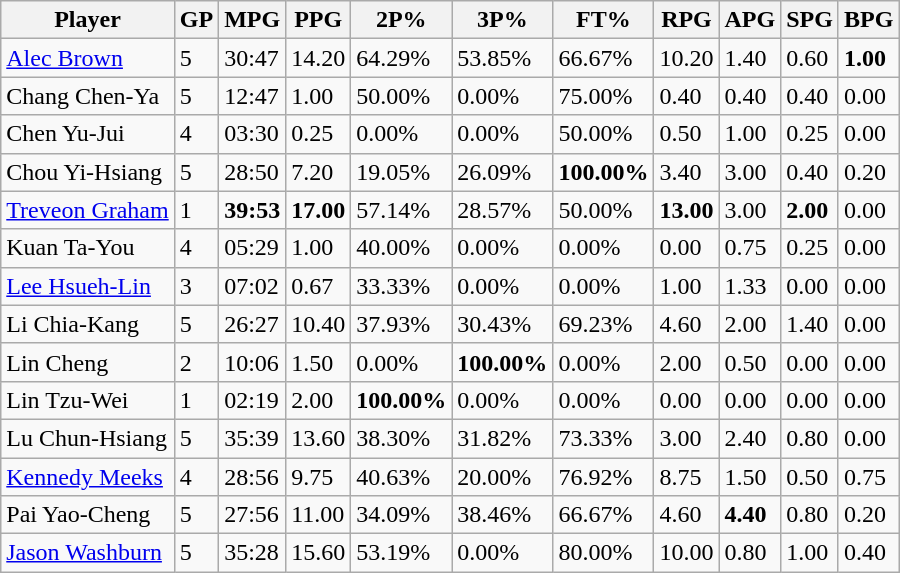<table class="wikitable">
<tr>
<th>Player</th>
<th>GP</th>
<th>MPG</th>
<th>PPG</th>
<th>2P%</th>
<th>3P%</th>
<th>FT%</th>
<th>RPG</th>
<th>APG</th>
<th>SPG</th>
<th>BPG</th>
</tr>
<tr>
<td><a href='#'>Alec Brown</a></td>
<td>5</td>
<td>30:47</td>
<td>14.20</td>
<td>64.29%</td>
<td>53.85%</td>
<td>66.67%</td>
<td>10.20</td>
<td>1.40</td>
<td>0.60</td>
<td><strong>1.00</strong></td>
</tr>
<tr>
<td>Chang Chen-Ya</td>
<td>5</td>
<td>12:47</td>
<td>1.00</td>
<td>50.00%</td>
<td>0.00%</td>
<td>75.00%</td>
<td>0.40</td>
<td>0.40</td>
<td>0.40</td>
<td>0.00</td>
</tr>
<tr>
<td>Chen Yu-Jui</td>
<td>4</td>
<td>03:30</td>
<td>0.25</td>
<td>0.00%</td>
<td>0.00%</td>
<td>50.00%</td>
<td>0.50</td>
<td>1.00</td>
<td>0.25</td>
<td>0.00</td>
</tr>
<tr>
<td>Chou Yi-Hsiang</td>
<td>5</td>
<td>28:50</td>
<td>7.20</td>
<td>19.05%</td>
<td>26.09%</td>
<td><strong>100.00%</strong></td>
<td>3.40</td>
<td>3.00</td>
<td>0.40</td>
<td>0.20</td>
</tr>
<tr>
<td><a href='#'>Treveon Graham</a></td>
<td>1</td>
<td><strong>39:53</strong></td>
<td><strong>17.00</strong></td>
<td>57.14%</td>
<td>28.57%</td>
<td>50.00%</td>
<td><strong>13.00</strong></td>
<td>3.00</td>
<td><strong>2.00</strong></td>
<td>0.00</td>
</tr>
<tr>
<td>Kuan Ta-You</td>
<td>4</td>
<td>05:29</td>
<td>1.00</td>
<td>40.00%</td>
<td>0.00%</td>
<td>0.00%</td>
<td>0.00</td>
<td>0.75</td>
<td>0.25</td>
<td>0.00</td>
</tr>
<tr>
<td><a href='#'>Lee Hsueh-Lin</a></td>
<td>3</td>
<td>07:02</td>
<td>0.67</td>
<td>33.33%</td>
<td>0.00%</td>
<td>0.00%</td>
<td>1.00</td>
<td>1.33</td>
<td>0.00</td>
<td>0.00</td>
</tr>
<tr>
<td>Li Chia-Kang</td>
<td>5</td>
<td>26:27</td>
<td>10.40</td>
<td>37.93%</td>
<td>30.43%</td>
<td>69.23%</td>
<td>4.60</td>
<td>2.00</td>
<td>1.40</td>
<td>0.00</td>
</tr>
<tr>
<td>Lin Cheng</td>
<td>2</td>
<td>10:06</td>
<td>1.50</td>
<td>0.00%</td>
<td><strong>100.00%</strong></td>
<td>0.00%</td>
<td>2.00</td>
<td>0.50</td>
<td>0.00</td>
<td>0.00</td>
</tr>
<tr>
<td>Lin Tzu-Wei</td>
<td>1</td>
<td>02:19</td>
<td>2.00</td>
<td><strong>100.00%</strong></td>
<td>0.00%</td>
<td>0.00%</td>
<td>0.00</td>
<td>0.00</td>
<td>0.00</td>
<td>0.00</td>
</tr>
<tr>
<td>Lu Chun-Hsiang</td>
<td>5</td>
<td>35:39</td>
<td>13.60</td>
<td>38.30%</td>
<td>31.82%</td>
<td>73.33%</td>
<td>3.00</td>
<td>2.40</td>
<td>0.80</td>
<td>0.00</td>
</tr>
<tr>
<td><a href='#'>Kennedy Meeks</a></td>
<td>4</td>
<td>28:56</td>
<td>9.75</td>
<td>40.63%</td>
<td>20.00%</td>
<td>76.92%</td>
<td>8.75</td>
<td>1.50</td>
<td>0.50</td>
<td>0.75</td>
</tr>
<tr>
<td>Pai Yao-Cheng</td>
<td>5</td>
<td>27:56</td>
<td>11.00</td>
<td>34.09%</td>
<td>38.46%</td>
<td>66.67%</td>
<td>4.60</td>
<td><strong>4.40</strong></td>
<td>0.80</td>
<td>0.20</td>
</tr>
<tr>
<td><a href='#'>Jason Washburn</a></td>
<td>5</td>
<td>35:28</td>
<td>15.60</td>
<td>53.19%</td>
<td>0.00%</td>
<td>80.00%</td>
<td>10.00</td>
<td>0.80</td>
<td>1.00</td>
<td>0.40</td>
</tr>
</table>
